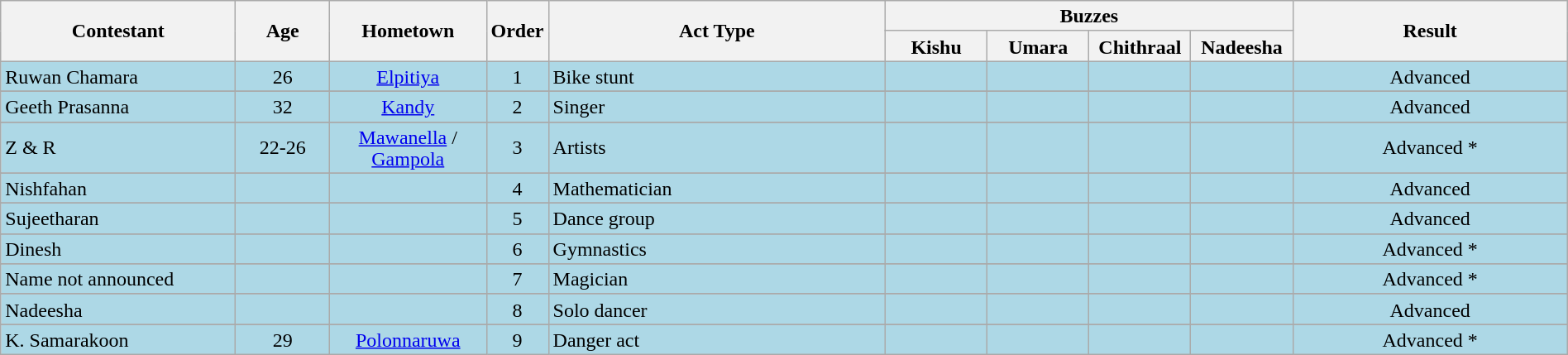<table class="wikitable" style="text-align:center; line-height:17px; width:100%;">
<tr>
<th rowspan=2 style="width:15%">Contestant</th>
<th rowspan=2 style="width:06%">Age</th>
<th rowspan=2 style="width:10%">Hometown</th>
<th rowspan=2 style="width:03%">Order</th>
<th rowspan=2>Act Type</th>
<th colspan=4>Buzzes</th>
<th rowspan=2>Result</th>
</tr>
<tr>
<th style="width:06.5%;">Kishu</th>
<th style="width:06.5%;">Umara</th>
<th style="width:06.5%;">Chithraal</th>
<th style="width:06.5%;">Nadeesha</th>
</tr>
<tr bgcolor=lightblue>
<td align="left">Ruwan Chamara</td>
<td>26</td>
<td><a href='#'>Elpitiya</a></td>
<td>1</td>
<td align="left">Bike stunt</td>
<td></td>
<td></td>
<td></td>
<td></td>
<td>Advanced</td>
</tr>
<tr>
</tr>
<tr bgcolor=lightblue>
<td align="left">Geeth Prasanna</td>
<td>32</td>
<td><a href='#'>Kandy</a></td>
<td>2</td>
<td align="left">Singer</td>
<td></td>
<td></td>
<td></td>
<td></td>
<td>Advanced</td>
</tr>
<tr>
</tr>
<tr bgcolor=lightblue>
<td align="left">Z & R</td>
<td>22-26</td>
<td><a href='#'>Mawanella</a> / <a href='#'>Gampola</a></td>
<td>3</td>
<td align="left">Artists</td>
<td></td>
<td></td>
<td></td>
<td></td>
<td>Advanced *</td>
</tr>
<tr>
</tr>
<tr bgcolor=lightblue>
<td align="left">Nishfahan </td>
<td></td>
<td></td>
<td>4</td>
<td align="left">Mathematician</td>
<td></td>
<td></td>
<td></td>
<td></td>
<td>Advanced</td>
</tr>
<tr>
</tr>
<tr bgcolor=lightblue>
<td align="left">Sujeetharan</td>
<td></td>
<td></td>
<td>5</td>
<td align="left">Dance group</td>
<td></td>
<td></td>
<td></td>
<td></td>
<td>Advanced</td>
</tr>
<tr>
</tr>
<tr bgcolor=lightblue>
<td align="left">Dinesh</td>
<td></td>
<td></td>
<td>6</td>
<td align="left">Gymnastics</td>
<td></td>
<td></td>
<td></td>
<td></td>
<td>Advanced *</td>
</tr>
<tr>
</tr>
<tr bgcolor=lightblue>
<td align="left">Name not announced</td>
<td></td>
<td></td>
<td>7</td>
<td align="left">Magician</td>
<td></td>
<td></td>
<td></td>
<td></td>
<td>Advanced *</td>
</tr>
<tr>
</tr>
<tr bgcolor=lightblue>
<td align="left">Nadeesha</td>
<td></td>
<td></td>
<td>8</td>
<td align="left">Solo dancer</td>
<td></td>
<td></td>
<td></td>
<td></td>
<td>Advanced</td>
</tr>
<tr>
</tr>
<tr bgcolor=lightblue>
<td align="left">K. Samarakoon</td>
<td>29</td>
<td><a href='#'>Polonnaruwa</a></td>
<td>9</td>
<td align="left">Danger act</td>
<td></td>
<td></td>
<td></td>
<td></td>
<td>Advanced *</td>
</tr>
</table>
